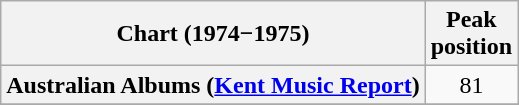<table class="wikitable sortable plainrowheaders" style="text-align:center">
<tr>
<th scope="col">Chart (1974−1975)</th>
<th scope="col">Peak<br>position</th>
</tr>
<tr>
<th scope="row">Australian Albums (<a href='#'>Kent Music Report</a>)</th>
<td align="center">81</td>
</tr>
<tr>
</tr>
<tr>
</tr>
</table>
